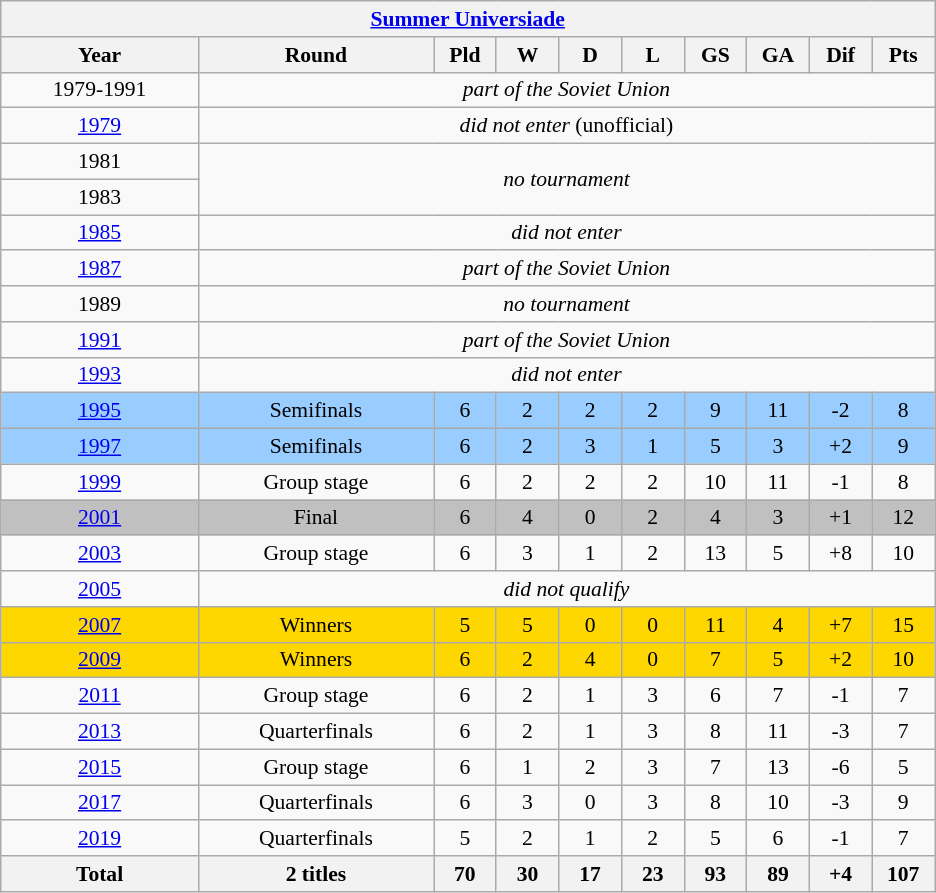<table class="wikitable" style="text-align: center;font-size:90%;">
<tr>
<th colspan=11><a href='#'>Summer Universiade</a></th>
</tr>
<tr>
<th width=125>Year</th>
<th width=150>Round</th>
<th width=35>Pld</th>
<th width=35>W</th>
<th width=35>D</th>
<th width=35>L</th>
<th width=35>GS</th>
<th width=35>GA</th>
<th width=35>Dif</th>
<th width=35>Pts</th>
</tr>
<tr>
<td>1979-1991</td>
<td colspan=9><em>part of the Soviet Union</em></td>
</tr>
<tr>
<td> <a href='#'>1979</a></td>
<td colspan=9><em>did not enter</em> (unofficial)</td>
</tr>
<tr>
<td> 1981</td>
<td colspan=9 rowspan=2><em>no tournament</em></td>
</tr>
<tr>
<td> 1983</td>
</tr>
<tr>
<td> <a href='#'>1985</a></td>
<td colspan=9><em>did not enter</em></td>
</tr>
<tr>
<td> <a href='#'>1987</a></td>
<td colspan=9><em>part of the Soviet Union</em></td>
</tr>
<tr>
<td> 1989</td>
<td colspan=9><em>no tournament</em></td>
</tr>
<tr>
<td> <a href='#'>1991</a></td>
<td colspan=9><em>part of the Soviet Union</em></td>
</tr>
<tr>
<td> <a href='#'>1993</a></td>
<td colspan=9><em>did not enter</em></td>
</tr>
<tr bgcolor=#9acdff>
<td> <a href='#'>1995</a></td>
<td>Semifinals</td>
<td>6</td>
<td>2</td>
<td>2</td>
<td>2</td>
<td>9</td>
<td>11</td>
<td>-2</td>
<td>8</td>
</tr>
<tr bgcolor=#9acdff>
<td> <a href='#'>1997</a></td>
<td>Semifinals</td>
<td>6</td>
<td>2</td>
<td>3</td>
<td>1</td>
<td>5</td>
<td>3</td>
<td>+2</td>
<td>9</td>
</tr>
<tr>
<td> <a href='#'>1999</a></td>
<td>Group stage</td>
<td>6</td>
<td>2</td>
<td>2</td>
<td>2</td>
<td>10</td>
<td>11</td>
<td>-1</td>
<td>8</td>
</tr>
<tr bgcolor=silver>
<td> <a href='#'>2001</a></td>
<td>Final</td>
<td>6</td>
<td>4</td>
<td>0</td>
<td>2</td>
<td>4</td>
<td>3</td>
<td>+1</td>
<td>12</td>
</tr>
<tr>
<td> <a href='#'>2003</a></td>
<td>Group stage</td>
<td>6</td>
<td>3</td>
<td>1</td>
<td>2</td>
<td>13</td>
<td>5</td>
<td>+8</td>
<td>10</td>
</tr>
<tr>
<td> <a href='#'>2005</a></td>
<td colspan=9><em>did not qualify</em></td>
</tr>
<tr bgcolor=gold>
<td> <a href='#'>2007</a></td>
<td>Winners</td>
<td>5</td>
<td>5</td>
<td>0</td>
<td>0</td>
<td>11</td>
<td>4</td>
<td>+7</td>
<td>15</td>
</tr>
<tr bgcolor=gold>
<td> <a href='#'>2009</a></td>
<td>Winners</td>
<td>6</td>
<td>2</td>
<td>4</td>
<td>0</td>
<td>7</td>
<td>5</td>
<td>+2</td>
<td>10</td>
</tr>
<tr>
<td> <a href='#'>2011</a></td>
<td>Group stage</td>
<td>6</td>
<td>2</td>
<td>1</td>
<td>3</td>
<td>6</td>
<td>7</td>
<td>-1</td>
<td>7</td>
</tr>
<tr>
<td> <a href='#'>2013</a></td>
<td>Quarterfinals</td>
<td>6</td>
<td>2</td>
<td>1</td>
<td>3</td>
<td>8</td>
<td>11</td>
<td>-3</td>
<td>7</td>
</tr>
<tr>
<td> <a href='#'>2015</a></td>
<td>Group stage</td>
<td>6</td>
<td>1</td>
<td>2</td>
<td>3</td>
<td>7</td>
<td>13</td>
<td>-6</td>
<td>5</td>
</tr>
<tr>
<td> <a href='#'>2017</a></td>
<td>Quarterfinals</td>
<td>6</td>
<td>3</td>
<td>0</td>
<td>3</td>
<td>8</td>
<td>10</td>
<td>-3</td>
<td>9</td>
</tr>
<tr>
<td> <a href='#'>2019</a></td>
<td>Quarterfinals</td>
<td>5</td>
<td>2</td>
<td>1</td>
<td>2</td>
<td>5</td>
<td>6</td>
<td>-1</td>
<td>7</td>
</tr>
<tr>
<th><strong>Total</strong></th>
<th><strong>2 titles</strong></th>
<th><strong>70</strong></th>
<th><strong>30</strong></th>
<th><strong>17</strong></th>
<th><strong>23</strong></th>
<th><strong>93</strong></th>
<th><strong>89</strong></th>
<th><strong>+4</strong></th>
<th><strong>107</strong></th>
</tr>
</table>
